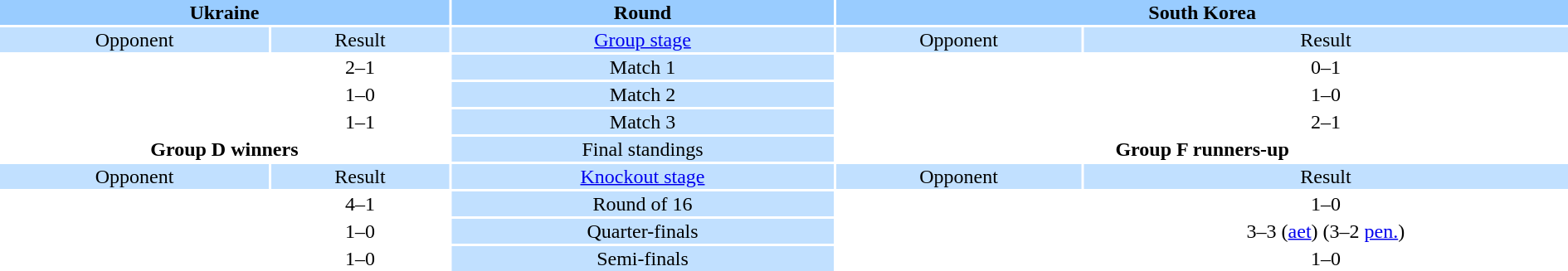<table style="width:100%;text-align:center">
<tr style="vertical-align:top;background:#9cf">
<th colspan=2 style="width:1*">Ukraine</th>
<th>Round</th>
<th colspan=2 style="width:1*">South Korea</th>
</tr>
<tr style="vertical-align:top;background:#c1e0ff">
<td>Opponent</td>
<td>Result</td>
<td><a href='#'>Group stage</a></td>
<td>Opponent</td>
<td>Result</td>
</tr>
<tr>
<td></td>
<td>2–1</td>
<td style="background:#c1e0ff">Match 1</td>
<td></td>
<td>0–1</td>
</tr>
<tr>
<td></td>
<td>1–0</td>
<td style="background:#c1e0ff">Match 2</td>
<td></td>
<td>1–0</td>
</tr>
<tr>
<td></td>
<td>1–1</td>
<td style="background:#c1e0ff">Match 3</td>
<td></td>
<td>2–1</td>
</tr>
<tr>
<td colspan="2" style="text-align:center"><strong>Group D winners</strong><br></td>
<td style="background:#c1e0ff">Final standings</td>
<td colspan="2" style="text-align:center"><strong>Group F runners-up</strong><br></td>
</tr>
<tr style="vertical-align:top;background:#c1e0ff">
<td>Opponent</td>
<td>Result</td>
<td><a href='#'>Knockout stage</a></td>
<td>Opponent</td>
<td>Result</td>
</tr>
<tr>
<td></td>
<td>4–1</td>
<td style="background:#c1e0ff">Round of 16</td>
<td></td>
<td>1–0</td>
</tr>
<tr>
<td></td>
<td>1–0</td>
<td style="background:#c1e0ff">Quarter-finals</td>
<td></td>
<td>3–3 (<a href='#'>aet</a>) (3–2 <a href='#'>pen.</a>)</td>
</tr>
<tr>
<td></td>
<td>1–0</td>
<td style="background:#c1e0ff">Semi-finals</td>
<td></td>
<td>1–0</td>
</tr>
</table>
